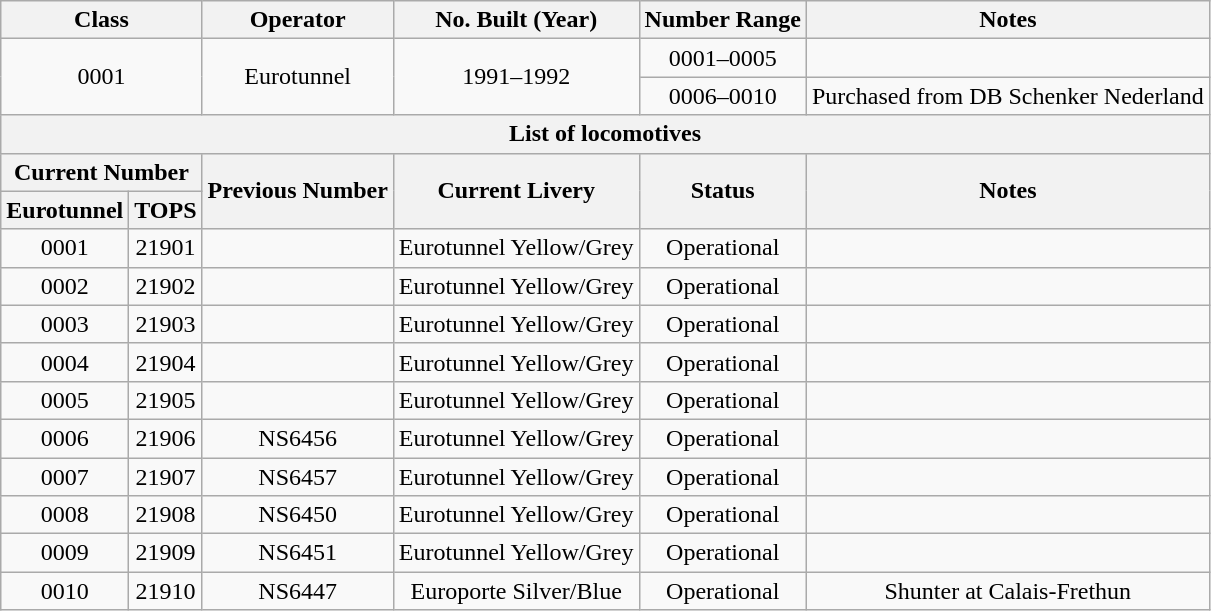<table class="wikitable">
<tr>
<th colspan=2>Class</th>
<th>Operator</th>
<th>No. Built (Year)</th>
<th>Number Range</th>
<th>Notes</th>
</tr>
<tr align=center>
<td colspan=2 rowspan=2>0001</td>
<td rowspan=2>Eurotunnel</td>
<td rowspan=2>1991–1992</td>
<td>0001–0005</td>
<td></td>
</tr>
<tr>
<td align=center>0006–0010</td>
<td>Purchased from DB Schenker Nederland</td>
</tr>
<tr>
<th colspan=6 align=center>List of locomotives</th>
</tr>
<tr>
<th colspan=2>Current Number</th>
<th rowspan=2>Previous Number</th>
<th rowspan=2 align=left>Current Livery</th>
<th rowspan=2 align=left>Status</th>
<th rowspan=2 align=left>Notes</th>
</tr>
<tr>
<th>Eurotunnel</th>
<th>TOPS</th>
</tr>
<tr align=center>
<td>0001</td>
<td>21901</td>
<td></td>
<td>Eurotunnel Yellow/Grey</td>
<td>Operational</td>
<td></td>
</tr>
<tr align=center>
<td>0002</td>
<td>21902</td>
<td></td>
<td>Eurotunnel Yellow/Grey</td>
<td>Operational</td>
<td></td>
</tr>
<tr align=center>
<td>0003</td>
<td>21903</td>
<td></td>
<td>Eurotunnel Yellow/Grey</td>
<td>Operational</td>
<td></td>
</tr>
<tr align=center>
<td>0004</td>
<td>21904</td>
<td></td>
<td>Eurotunnel Yellow/Grey</td>
<td>Operational</td>
<td></td>
</tr>
<tr align=center>
<td>0005</td>
<td>21905</td>
<td></td>
<td>Eurotunnel Yellow/Grey</td>
<td>Operational</td>
<td></td>
</tr>
<tr align=center>
<td>0006</td>
<td>21906</td>
<td>NS6456</td>
<td>Eurotunnel Yellow/Grey</td>
<td>Operational</td>
<td></td>
</tr>
<tr align=center>
<td>0007</td>
<td>21907</td>
<td>NS6457</td>
<td>Eurotunnel Yellow/Grey</td>
<td>Operational</td>
<td></td>
</tr>
<tr align=center>
<td>0008</td>
<td>21908</td>
<td>NS6450</td>
<td>Eurotunnel Yellow/Grey</td>
<td>Operational</td>
<td></td>
</tr>
<tr align=center>
<td>0009</td>
<td>21909</td>
<td>NS6451</td>
<td>Eurotunnel Yellow/Grey</td>
<td>Operational</td>
<td></td>
</tr>
<tr align=center>
<td>0010</td>
<td>21910</td>
<td>NS6447</td>
<td>Europorte Silver/Blue</td>
<td>Operational</td>
<td>Shunter at Calais-Frethun</td>
</tr>
</table>
